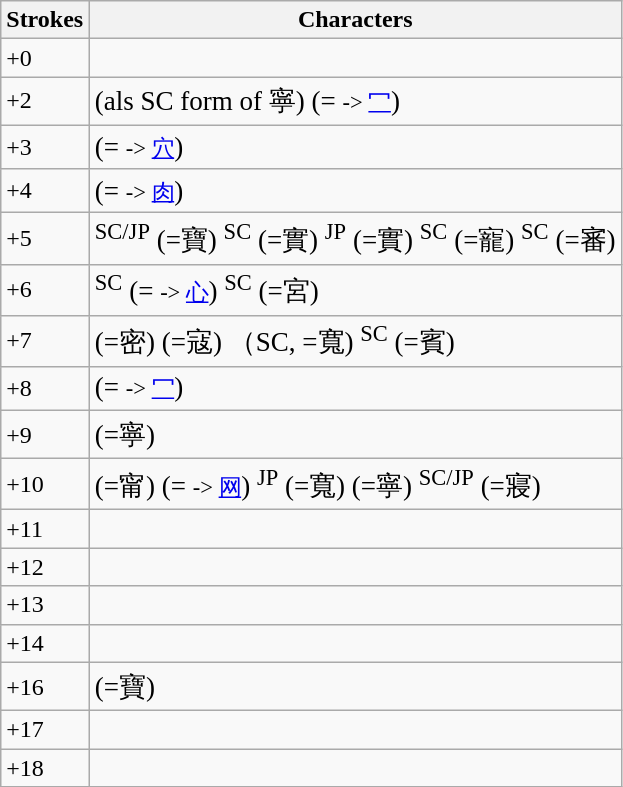<table class="wikitable">
<tr>
<th>Strokes</th>
<th>Characters</th>
</tr>
<tr --->
<td>+0</td>
<td style="font-size: large;"></td>
</tr>
<tr --->
<td>+2</td>
<td style="font-size: large;"> (als SC form of 寧)  (= <small>-> <a href='#'>冖</a></small>)  </td>
</tr>
<tr --->
<td>+3</td>
<td style="font-size: large;">  (= <small>-> <a href='#'>穴</a></small>)   </td>
</tr>
<tr --->
<td>+4</td>
<td style="font-size: large;">    (= <small>-> <a href='#'>肉</a></small>)     </td>
</tr>
<tr --->
<td>+5</td>
<td style="font-size: large;">          <sup>SC/JP</sup> (=寶) <sup>SC</sup> (=實) <sup>JP</sup> (=實) <sup>SC</sup> (=寵) <sup>SC</sup> (=審)</td>
</tr>
<tr --->
<td>+6</td>
<td style="font-size: large;">       <sup>SC</sup> (= <small>-> <a href='#'>心</a></small>) <sup>SC</sup> (=宮)</td>
</tr>
<tr --->
<td>+7</td>
<td style="font-size: large;">                 (=密)  (=寇)  （SC, =寬) <sup>SC</sup> (=賓)</td>
</tr>
<tr --->
<td>+8</td>
<td style="font-size: large;">     (= <small>-> <a href='#'>冖</a></small>)     </td>
</tr>
<tr --->
<td>+9</td>
<td style="font-size: large;">            (=寧)</td>
</tr>
<tr --->
<td>+10</td>
<td style="font-size: large;">  (=甯)  (= <small>-> <a href='#'>网</a></small>)   <sup>JP</sup> (=寬)  (=寧) <sup>SC/JP</sup> (=寢)</td>
</tr>
<tr --->
<td>+11</td>
<td style="font-size: large;">          </td>
</tr>
<tr --->
<td>+12</td>
<td style="font-size: large;">     </td>
</tr>
<tr --->
<td>+13</td>
<td style="font-size: large;"> </td>
</tr>
<tr --->
<td>+14</td>
<td style="font-size: large;"> </td>
</tr>
<tr --->
<td>+16</td>
<td style="font-size: large;"> (=寶)  </td>
</tr>
<tr --->
<td>+17</td>
<td style="font-size: large;"></td>
</tr>
<tr --->
<td>+18</td>
<td style="font-size: large;"></td>
</tr>
</table>
